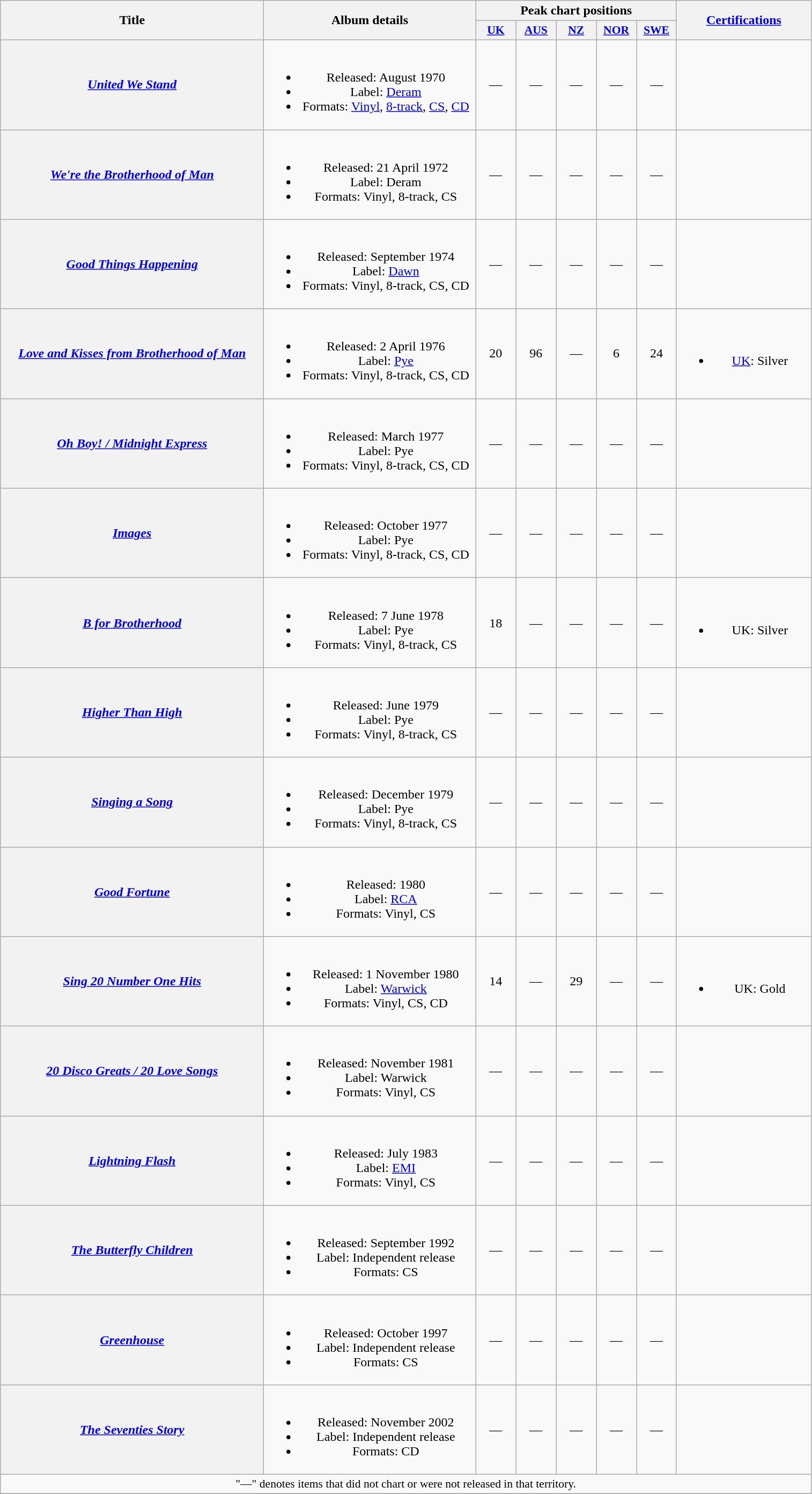<table class="wikitable plainrowheaders" style="text-align:center;">
<tr>
<th scope="col" rowspan="2" style="width:20em;">Title</th>
<th scope="col" rowspan="2" style="width:16em;">Album details</th>
<th scope="col" colspan="5">Peak chart positions</th>
<th rowspan="2" style="width:10em;"><a href='#'>Certifications</a></th>
</tr>
<tr>
<th style="width:3em;font-size:90%;"><a href='#'>UK</a><br></th>
<th style="width:3em;font-size:90%;"><a href='#'>AUS</a><br></th>
<th style="width:3em;font-size:90%;"><a href='#'>NZ</a><br></th>
<th style="width:3em;font-size:90%;"><a href='#'>NOR</a><br></th>
<th style="width:3em;font-size:90%;"><a href='#'>SWE</a><br></th>
</tr>
<tr>
<th scope="row"><em><a href='#'>United We Stand</a></em></th>
<td><br><ul><li>Released: August 1970</li><li>Label: <a href='#'>Deram</a></li><li>Formats: <a href='#'>Vinyl</a>, <a href='#'>8-track</a>, <a href='#'>CS</a>, <a href='#'>CD</a></li></ul></td>
<td>—</td>
<td>—</td>
<td>—</td>
<td>—</td>
<td>—</td>
<td></td>
</tr>
<tr>
<th scope="row"><em><a href='#'>We're the Brotherhood of Man</a></em></th>
<td><br><ul><li>Released: 21 April 1972</li><li>Label: Deram</li><li>Formats: Vinyl, 8-track, CS</li></ul></td>
<td>—</td>
<td>—</td>
<td>—</td>
<td>—</td>
<td>—</td>
<td></td>
</tr>
<tr>
<th scope="row"><em><a href='#'>Good Things Happening</a></em></th>
<td><br><ul><li>Released: September 1974</li><li>Label: <a href='#'>Dawn</a></li><li>Formats: Vinyl, 8-track, CS, CD</li></ul></td>
<td>—</td>
<td>—</td>
<td>—</td>
<td>—</td>
<td>—</td>
<td></td>
</tr>
<tr>
<th scope="row"><em><a href='#'>Love and Kisses from Brotherhood of Man</a></em></th>
<td><br><ul><li>Released: 2 April 1976</li><li>Label: <a href='#'>Pye</a></li><li>Formats: Vinyl, 8-track, CS, CD</li></ul></td>
<td>20</td>
<td>96</td>
<td>—</td>
<td>6</td>
<td>24</td>
<td><br><ul><li><a href='#'>UK</a>: Silver</li></ul></td>
</tr>
<tr>
<th scope="row"><em><a href='#'>Oh Boy! / Midnight Express</a></em></th>
<td><br><ul><li>Released: March 1977</li><li>Label: Pye</li><li>Formats: Vinyl, 8-track, CS, CD</li></ul></td>
<td>—</td>
<td>—</td>
<td>—</td>
<td>—</td>
<td>—</td>
<td></td>
</tr>
<tr>
<th scope="row"><em><a href='#'>Images</a></em></th>
<td><br><ul><li>Released: October 1977</li><li>Label: Pye</li><li>Formats: Vinyl, 8-track, CS, CD</li></ul></td>
<td>—</td>
<td>—</td>
<td>—</td>
<td>—</td>
<td>—</td>
<td></td>
</tr>
<tr>
<th scope="row"><em><a href='#'>B for Brotherhood</a></em></th>
<td><br><ul><li>Released: 7 June 1978</li><li>Label: Pye</li><li>Formats: Vinyl, 8-track, CS</li></ul></td>
<td>18</td>
<td>—</td>
<td>—</td>
<td>—</td>
<td>—</td>
<td><br><ul><li>UK: Silver</li></ul></td>
</tr>
<tr>
<th scope="row"><em><a href='#'>Higher Than High</a></em></th>
<td><br><ul><li>Released: June 1979</li><li>Label: Pye</li><li>Formats: Vinyl, 8-track, CS</li></ul></td>
<td>—</td>
<td>—</td>
<td>—</td>
<td>—</td>
<td>—</td>
<td></td>
</tr>
<tr>
<th scope="row"><em><a href='#'>Singing a Song</a></em></th>
<td><br><ul><li>Released: December 1979</li><li>Label: Pye</li><li>Formats: Vinyl, 8-track, CS</li></ul></td>
<td>—</td>
<td>—</td>
<td>—</td>
<td>—</td>
<td>—</td>
<td></td>
</tr>
<tr>
<th scope="row"><em><a href='#'>Good Fortune</a></em></th>
<td><br><ul><li>Released: 1980</li><li>Label: <a href='#'>RCA</a></li><li>Formats: Vinyl, CS</li></ul></td>
<td>—</td>
<td>—</td>
<td>—</td>
<td>—</td>
<td>—</td>
<td></td>
</tr>
<tr>
<th scope="row"><em><a href='#'>Sing 20 Number One Hits</a></em></th>
<td><br><ul><li>Released: 1 November 1980</li><li>Label: <a href='#'>Warwick</a></li><li>Formats: Vinyl, CS, CD</li></ul></td>
<td>14</td>
<td>—</td>
<td>29</td>
<td>—</td>
<td>—</td>
<td><br><ul><li>UK: Gold</li></ul></td>
</tr>
<tr>
<th scope="row"><em><a href='#'>20 Disco Greats / 20 Love Songs</a></em></th>
<td><br><ul><li>Released: November 1981</li><li>Label: Warwick</li><li>Formats: Vinyl, CS</li></ul></td>
<td>—</td>
<td>—</td>
<td>—</td>
<td>—</td>
<td>—</td>
<td></td>
</tr>
<tr>
<th scope="row"><em><a href='#'>Lightning Flash</a></em></th>
<td><br><ul><li>Released: July 1983</li><li>Label: <a href='#'>EMI</a></li><li>Formats: Vinyl, CS</li></ul></td>
<td>—</td>
<td>—</td>
<td>—</td>
<td>—</td>
<td>—</td>
<td></td>
</tr>
<tr>
<th scope="row"><em><a href='#'>The Butterfly Children</a></em></th>
<td><br><ul><li>Released: September 1992</li><li>Label: Independent release</li><li>Formats: CS</li></ul></td>
<td>—</td>
<td>—</td>
<td>—</td>
<td>—</td>
<td>—</td>
<td></td>
</tr>
<tr>
<th scope="row"><em><a href='#'>Greenhouse</a></em></th>
<td><br><ul><li>Released: October 1997</li><li>Label: Independent release</li><li>Formats: CS</li></ul></td>
<td>—</td>
<td>—</td>
<td>—</td>
<td>—</td>
<td>—</td>
<td></td>
</tr>
<tr>
<th scope="row"><em><a href='#'>The Seventies Story</a></em></th>
<td><br><ul><li>Released: November 2002</li><li>Label: Independent release</li><li>Formats: CD</li></ul></td>
<td>—</td>
<td>—</td>
<td>—</td>
<td>—</td>
<td>—</td>
<td></td>
</tr>
<tr>
<td align="center" colspan="15" style="font-size:90%">"—" denotes items that did not chart or were not released in that territory.</td>
</tr>
<tr>
</tr>
</table>
